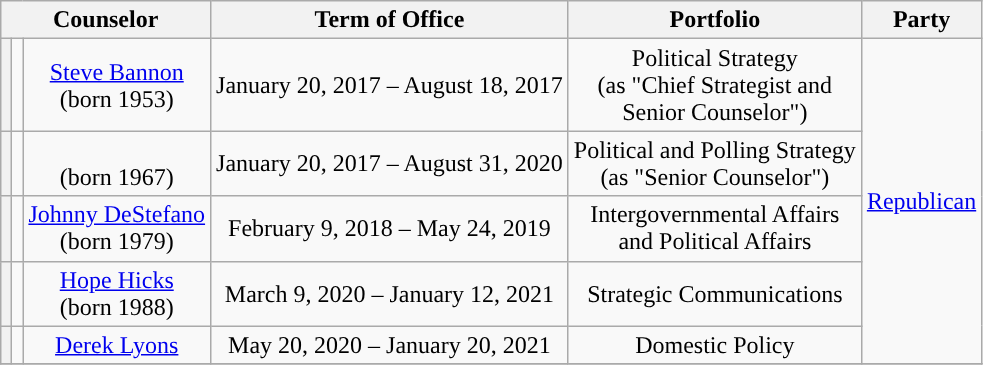<table class="wikitable sortable" style="text-align:center">
<tr>
<th colspan="3">Counselor</th>
<th>Term of Office</th>
<th>Portfolio</th>
<th>Party</th>
</tr>
<tr>
<th style="background:"></th>
<td></td>
<td><a href='#'>Steve Bannon</a><br>(born 1953)</td>
<td>January 20, 2017 – August 18, 2017</td>
<td>Political Strategy<br>(as "Chief Strategist and<br>Senior Counselor")</td>
<td rowspan="5"><a href='#'>Republican</a></td>
</tr>
<tr>
<th style="background:"></th>
<td></td>
<td><br>(born 1967)</td>
<td>January 20, 2017 – August 31, 2020</td>
<td>Political and Polling Strategy<br>(as "Senior Counselor")</td>
</tr>
<tr>
<th style="background:"></th>
<td></td>
<td><a href='#'>Johnny DeStefano</a><br>(born 1979)</td>
<td>February 9, 2018 – May 24, 2019</td>
<td>Intergovernmental Affairs<br>and Political Affairs</td>
</tr>
<tr>
<th style="background:"></th>
<td></td>
<td><a href='#'>Hope Hicks</a><br>(born 1988)</td>
<td>March 9, 2020 – January 12, 2021</td>
<td>Strategic Communications</td>
</tr>
<tr>
<th style="background:"></th>
<td></td>
<td><a href='#'>Derek Lyons</a></td>
<td>May 20, 2020 – January 20, 2021</td>
<td>Domestic Policy</td>
</tr>
<tr>
</tr>
</table>
